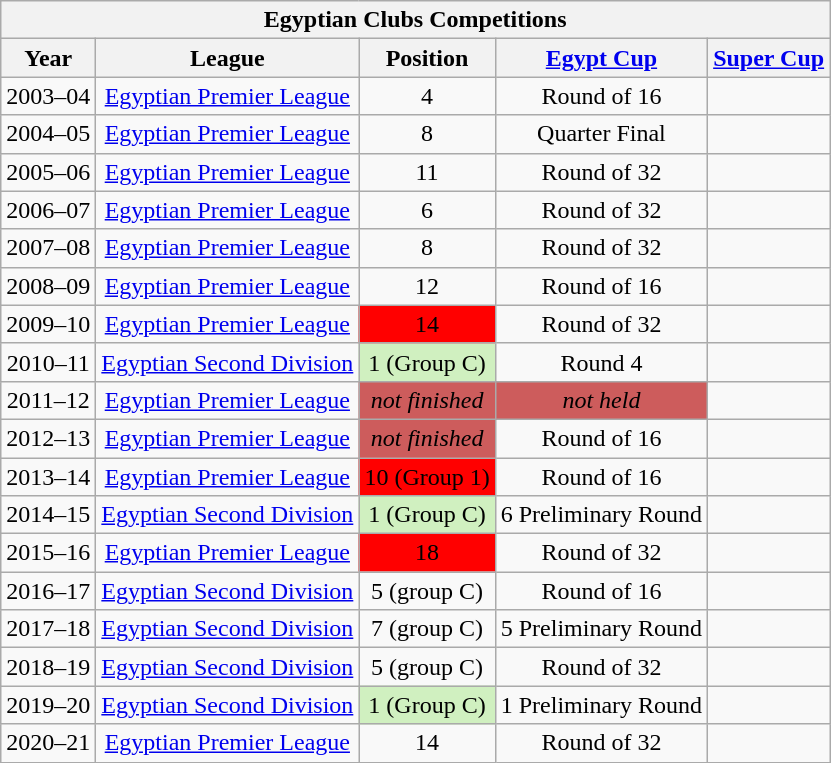<table class="wikitable" style="text-align: center;">
<tr>
<th colspan=5>Egyptian Clubs Competitions</th>
</tr>
<tr>
<th>Year</th>
<th>League</th>
<th>Position</th>
<th><a href='#'>Egypt Cup</a></th>
<th><a href='#'>Super Cup</a></th>
</tr>
<tr>
<td>2003–04</td>
<td><a href='#'>Egyptian Premier League</a></td>
<td>4</td>
<td>Round of 16</td>
<td></td>
</tr>
<tr>
<td>2004–05</td>
<td><a href='#'>Egyptian Premier League</a></td>
<td>8</td>
<td>Quarter Final</td>
<td></td>
</tr>
<tr>
<td>2005–06</td>
<td><a href='#'>Egyptian Premier League</a></td>
<td>11</td>
<td>Round of 32</td>
<td></td>
</tr>
<tr>
<td>2006–07</td>
<td><a href='#'>Egyptian Premier League</a></td>
<td>6</td>
<td>Round of 32</td>
<td></td>
</tr>
<tr>
<td>2007–08</td>
<td><a href='#'>Egyptian Premier League</a></td>
<td>8</td>
<td>Round of 32</td>
<td></td>
</tr>
<tr>
<td>2008–09</td>
<td><a href='#'>Egyptian Premier League</a></td>
<td>12</td>
<td>Round of 16</td>
<td></td>
</tr>
<tr>
<td>2009–10</td>
<td><a href='#'>Egyptian Premier League</a></td>
<td bgcolor=red>14</td>
<td>Round of 32</td>
<td></td>
</tr>
<tr>
<td>2010–11</td>
<td><a href='#'>Egyptian Second Division</a></td>
<td bgcolor=#D0F0C0>1 (Group C)</td>
<td>Round 4</td>
<td></td>
</tr>
<tr>
<td>2011–12</td>
<td><a href='#'>Egyptian Premier League</a></td>
<td bgcolor="#cd5c5c"><em>not finished</em></td>
<td bgcolor="#cd5c5c"><em>not held</em></td>
<td></td>
</tr>
<tr>
<td>2012–13</td>
<td><a href='#'>Egyptian Premier League</a></td>
<td bgcolor="#cd5c5c"><em>not finished</em></td>
<td>Round of 16</td>
<td></td>
</tr>
<tr>
<td>2013–14</td>
<td><a href='#'>Egyptian Premier League</a></td>
<td bgcolor=red>10 (Group 1)</td>
<td>Round of 16</td>
<td></td>
</tr>
<tr>
<td>2014–15</td>
<td><a href='#'>Egyptian Second Division</a></td>
<td bgcolor=#D0F0C0>1 (Group C)</td>
<td>6 Preliminary Round</td>
<td></td>
</tr>
<tr>
<td>2015–16</td>
<td><a href='#'>Egyptian Premier League</a></td>
<td bgcolor=red>18</td>
<td>Round of 32</td>
<td></td>
</tr>
<tr>
<td>2016–17</td>
<td><a href='#'>Egyptian Second Division</a></td>
<td>5 (group C)</td>
<td>Round of 16</td>
<td></td>
</tr>
<tr>
<td>2017–18</td>
<td><a href='#'>Egyptian Second Division</a></td>
<td>7 (group C)</td>
<td>5 Preliminary Round</td>
<td></td>
</tr>
<tr>
<td>2018–19</td>
<td><a href='#'>Egyptian Second Division</a></td>
<td>5 (group C)</td>
<td>Round of 32</td>
<td></td>
</tr>
<tr>
<td>2019–20</td>
<td><a href='#'>Egyptian Second Division</a></td>
<td bgcolor=#D0F0C0>1 (Group C)</td>
<td>1 Preliminary Round</td>
<td></td>
</tr>
<tr>
<td>2020–21</td>
<td><a href='#'>Egyptian Premier League</a></td>
<td>14</td>
<td>Round of 32</td>
<td></td>
</tr>
</table>
